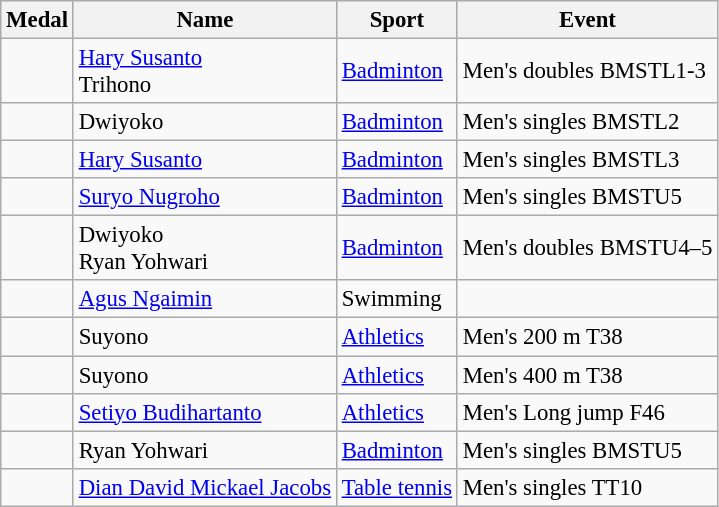<table class="wikitable sortable"  style="font-size:95%">
<tr>
<th>Medal</th>
<th>Name</th>
<th>Sport</th>
<th>Event</th>
</tr>
<tr>
<td></td>
<td><a href='#'>Hary Susanto</a> <br> Trihono</td>
<td><a href='#'>Badminton</a></td>
<td>Men's doubles BMSTL1-3</td>
</tr>
<tr>
<td></td>
<td>Dwiyoko</td>
<td><a href='#'>Badminton</a></td>
<td>Men's singles BMSTL2</td>
</tr>
<tr>
<td></td>
<td><a href='#'>Hary Susanto</a></td>
<td><a href='#'>Badminton</a></td>
<td>Men's singles BMSTL3</td>
</tr>
<tr>
<td></td>
<td><a href='#'>Suryo Nugroho</a></td>
<td><a href='#'>Badminton</a></td>
<td>Men's singles BMSTU5</td>
</tr>
<tr>
<td></td>
<td>Dwiyoko <br> Ryan Yohwari</td>
<td><a href='#'>Badminton</a></td>
<td>Men's doubles BMSTU4–5</td>
</tr>
<tr>
<td></td>
<td><a href='#'>Agus Ngaimin</a></td>
<td>Swimming</td>
<td></td>
</tr>
<tr>
<td></td>
<td>Suyono</td>
<td><a href='#'>Athletics</a></td>
<td>Men's 200 m T38</td>
</tr>
<tr>
<td></td>
<td>Suyono</td>
<td><a href='#'>Athletics</a></td>
<td>Men's 400 m T38</td>
</tr>
<tr>
<td></td>
<td><a href='#'>Setiyo Budihartanto</a></td>
<td><a href='#'>Athletics</a></td>
<td>Men's Long jump F46</td>
</tr>
<tr>
<td></td>
<td>Ryan Yohwari</td>
<td><a href='#'>Badminton</a></td>
<td>Men's singles BMSTU5</td>
</tr>
<tr>
<td></td>
<td><a href='#'>Dian David Mickael Jacobs</a></td>
<td><a href='#'>Table tennis</a></td>
<td>Men's singles TT10</td>
</tr>
</table>
